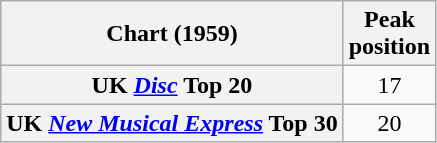<table class="wikitable sortable plainrowheaders" style="text-align:center">
<tr>
<th>Chart (1959)</th>
<th>Peak<br>position</th>
</tr>
<tr>
<th scope="row">UK <em><a href='#'>Disc</a></em> Top 20</th>
<td>17</td>
</tr>
<tr>
<th scope="row">UK <em><a href='#'>New Musical Express</a></em> Top 30</th>
<td>20</td>
</tr>
</table>
